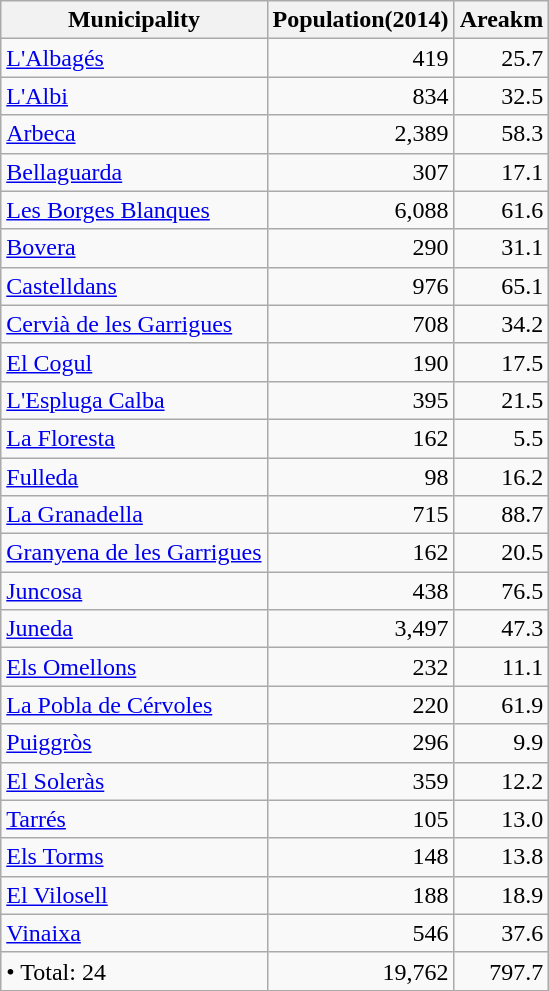<table class="wikitable sortable">
<tr>
<th>Municipality</th>
<th>Population(2014)</th>
<th>Areakm</th>
</tr>
<tr>
<td><a href='#'>L'Albagés</a></td>
<td align=right>419</td>
<td align=right>25.7</td>
</tr>
<tr>
<td><a href='#'>L'Albi</a></td>
<td align=right>834</td>
<td align=right>32.5</td>
</tr>
<tr>
<td><a href='#'>Arbeca</a></td>
<td align=right>2,389</td>
<td align=right>58.3</td>
</tr>
<tr>
<td><a href='#'>Bellaguarda</a></td>
<td align=right>307</td>
<td align=right>17.1</td>
</tr>
<tr>
<td><a href='#'>Les Borges Blanques</a></td>
<td align=right>6,088</td>
<td align=right>61.6</td>
</tr>
<tr>
<td><a href='#'>Bovera</a></td>
<td align=right>290</td>
<td align=right>31.1</td>
</tr>
<tr>
<td><a href='#'>Castelldans</a></td>
<td align=right>976</td>
<td align=right>65.1</td>
</tr>
<tr>
<td><a href='#'>Cervià de les Garrigues</a></td>
<td align=right>708</td>
<td align=right>34.2</td>
</tr>
<tr>
<td><a href='#'>El Cogul</a></td>
<td align=right>190</td>
<td align=right>17.5</td>
</tr>
<tr>
<td><a href='#'>L'Espluga Calba</a></td>
<td align=right>395</td>
<td align=right>21.5</td>
</tr>
<tr>
<td><a href='#'>La Floresta</a></td>
<td align=right>162</td>
<td align=right>5.5</td>
</tr>
<tr>
<td><a href='#'>Fulleda</a></td>
<td align=right>98</td>
<td align=right>16.2</td>
</tr>
<tr>
<td><a href='#'>La Granadella</a></td>
<td align=right>715</td>
<td align=right>88.7</td>
</tr>
<tr>
<td><a href='#'>Granyena de les Garrigues</a></td>
<td align=right>162</td>
<td align=right>20.5</td>
</tr>
<tr>
<td><a href='#'>Juncosa</a></td>
<td align=right>438</td>
<td align=right>76.5</td>
</tr>
<tr>
<td><a href='#'>Juneda</a></td>
<td align=right>3,497</td>
<td align=right>47.3</td>
</tr>
<tr>
<td><a href='#'>Els Omellons</a></td>
<td align=right>232</td>
<td align=right>11.1</td>
</tr>
<tr>
<td><a href='#'>La Pobla de Cérvoles</a></td>
<td align=right>220</td>
<td align=right>61.9</td>
</tr>
<tr>
<td><a href='#'>Puiggròs</a></td>
<td align=right>296</td>
<td align=right>9.9</td>
</tr>
<tr>
<td><a href='#'>El Soleràs</a></td>
<td align=right>359</td>
<td align=right>12.2</td>
</tr>
<tr>
<td><a href='#'>Tarrés</a></td>
<td align=right>105</td>
<td align=right>13.0</td>
</tr>
<tr>
<td><a href='#'>Els Torms</a></td>
<td align=right>148</td>
<td align=right>13.8</td>
</tr>
<tr>
<td><a href='#'>El Vilosell</a></td>
<td align=right>188</td>
<td align=right>18.9</td>
</tr>
<tr>
<td><a href='#'>Vinaixa</a></td>
<td align=right>546</td>
<td align=right>37.6</td>
</tr>
<tr>
<td>• Total: 24</td>
<td align=right>19,762</td>
<td align=right>797.7</td>
</tr>
</table>
